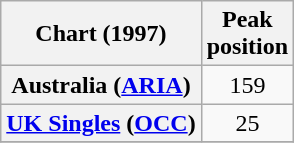<table class="wikitable plainrowheaders">
<tr>
<th>Chart (1997)</th>
<th>Peak<br>position</th>
</tr>
<tr>
<th scope="row">Australia (<a href='#'>ARIA</a>)</th>
<td align="center">159</td>
</tr>
<tr>
<th scope="row"><a href='#'>UK Singles</a> (<a href='#'>OCC</a>)</th>
<td align="center">25</td>
</tr>
<tr>
</tr>
</table>
